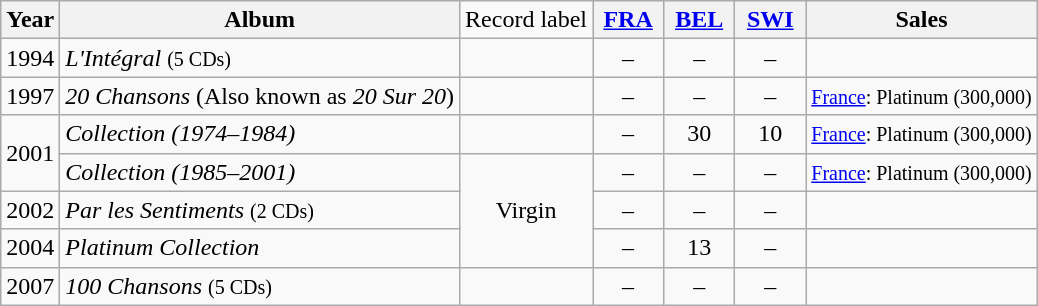<table class="wikitable">
<tr>
<th>Year</th>
<th>Album</th>
<td>Record label</td>
<th width="40"><a href='#'>FRA</a></th>
<th width="40"><a href='#'>BEL</a></th>
<th width="40"><a href='#'>SWI</a></th>
<th>Sales</th>
</tr>
<tr>
<td>1994</td>
<td><em>L'Intégral</em> <small>(5 CDs)</small></td>
<td></td>
<td align="center">–</td>
<td align="center">–</td>
<td align="center">–</td>
<td></td>
</tr>
<tr>
<td>1997</td>
<td><em>20 Chansons</em> (Also known as <em>20 Sur 20</em>)</td>
<td></td>
<td align="center">–</td>
<td align="center">–</td>
<td align="center">–</td>
<td><small><a href='#'>France</a>: Platinum (300,000)</small></td>
</tr>
<tr>
<td rowspan="2">2001</td>
<td><em>Collection (1974–1984)</em></td>
<td></td>
<td align="center">–</td>
<td align="center">30</td>
<td align="center">10</td>
<td><small><a href='#'>France</a>: Platinum (300,000)</small></td>
</tr>
<tr>
<td><em>Collection (1985–2001)</em></td>
<td rowspan=3 style="text-align:center;">Virgin</td>
<td align="center">–</td>
<td align="center">–</td>
<td align="center">–</td>
<td><small><a href='#'>France</a>: Platinum (300,000)</small></td>
</tr>
<tr>
<td>2002</td>
<td><em>Par les Sentiments</em> <small>(2 CDs)</small></td>
<td align="center">–</td>
<td align="center">–</td>
<td align="center">–</td>
<td></td>
</tr>
<tr>
<td>2004</td>
<td><em>Platinum Collection</em></td>
<td align="center">–</td>
<td align="center">13</td>
<td align="center">–</td>
<td></td>
</tr>
<tr>
<td>2007</td>
<td><em>100 Chansons</em> <small>(5 CDs)</small></td>
<td></td>
<td align="center">–</td>
<td align="center">–</td>
<td align="center">–</td>
<td></td>
</tr>
</table>
